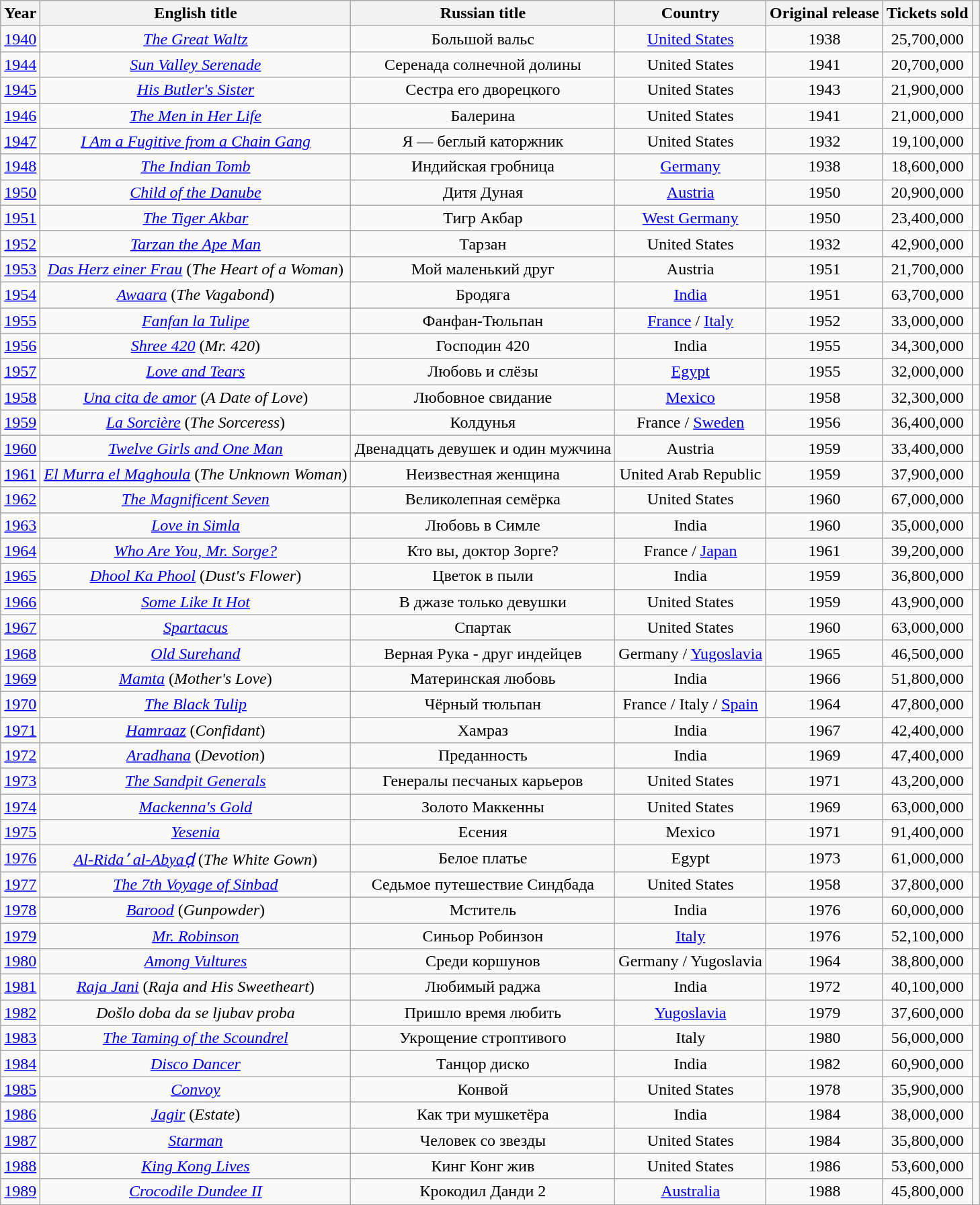<table class="wikitable sortable" style="text-align:center">
<tr>
<th>Year</th>
<th>English title</th>
<th>Russian title</th>
<th>Country</th>
<th>Original release</th>
<th>Tickets sold</th>
<th class="unsortable"></th>
</tr>
<tr>
<td><a href='#'>1940</a></td>
<td><a href='#'><em>The Great Waltz</em></a></td>
<td>Большой вальс</td>
<td><a href='#'>United States</a></td>
<td>1938</td>
<td>25,700,000</td>
<td></td>
</tr>
<tr>
<td><a href='#'>1944</a></td>
<td><em><a href='#'>Sun Valley Serenade</a></em></td>
<td>Серенада солнечной долины</td>
<td>United States</td>
<td>1941</td>
<td>20,700,000</td>
<td></td>
</tr>
<tr>
<td><a href='#'>1945</a></td>
<td><em><a href='#'>His Butler's Sister</a></em></td>
<td>Сестра его дворецкого</td>
<td>United States</td>
<td>1943</td>
<td>21,900,000</td>
<td></td>
</tr>
<tr>
<td><a href='#'>1946</a></td>
<td><em><a href='#'>The Men in Her Life</a></em></td>
<td>Балерина</td>
<td>United States</td>
<td>1941</td>
<td>21,000,000</td>
<td></td>
</tr>
<tr>
<td><a href='#'>1947</a></td>
<td><em><a href='#'>I Am a Fugitive from a Chain Gang</a></em></td>
<td>Я — беглый каторжник</td>
<td>United States</td>
<td>1932</td>
<td>19,100,000</td>
<td></td>
</tr>
<tr>
<td><a href='#'>1948</a></td>
<td><a href='#'><em>The Indian Tomb</em></a></td>
<td>Индийская гробница</td>
<td><a href='#'>Germany</a></td>
<td>1938</td>
<td>18,600,000</td>
<td></td>
</tr>
<tr>
<td><a href='#'>1950</a></td>
<td><em><a href='#'>Child of the Danube</a></em></td>
<td>Дитя Дуная</td>
<td><a href='#'>Austria</a></td>
<td>1950</td>
<td>20,900,000</td>
<td></td>
</tr>
<tr>
<td><a href='#'>1951</a></td>
<td><em><a href='#'>The Tiger Akbar</a></em></td>
<td>Тигр Акбар</td>
<td><a href='#'>West Germany</a></td>
<td>1950</td>
<td>23,400,000</td>
<td></td>
</tr>
<tr>
<td><a href='#'>1952</a></td>
<td><a href='#'><em>Tarzan the Ape Man</em></a></td>
<td>Тарзан</td>
<td>United States</td>
<td>1932</td>
<td>42,900,000</td>
<td></td>
</tr>
<tr>
<td><a href='#'>1953</a></td>
<td><a href='#'><em>Das Herz einer Frau</em></a> (<em>The Heart of a Woman</em>)</td>
<td>Мой маленький друг</td>
<td>Austria</td>
<td>1951</td>
<td>21,700,000</td>
<td></td>
</tr>
<tr>
<td><a href='#'>1954</a></td>
<td><em><a href='#'>Awaara</a></em> (<em>The Vagabond</em>)</td>
<td>Бродяга</td>
<td><a href='#'>India</a></td>
<td>1951</td>
<td>63,700,000</td>
<td></td>
</tr>
<tr>
<td><a href='#'>1955</a></td>
<td><em><a href='#'>Fanfan la Tulipe</a></em></td>
<td>Фанфан-Тюльпан</td>
<td><a href='#'>France</a> / <a href='#'>Italy</a></td>
<td>1952</td>
<td>33,000,000</td>
<td></td>
</tr>
<tr>
<td><a href='#'>1956</a></td>
<td><em><a href='#'>Shree 420</a></em> (<em>Mr. 420</em>)</td>
<td>Господин 420</td>
<td>India</td>
<td>1955</td>
<td>34,300,000</td>
<td></td>
</tr>
<tr>
<td><a href='#'>1957</a></td>
<td><em><a href='#'>Love and Tears</a></em></td>
<td>Любовь и слёзы</td>
<td><a href='#'>Egypt</a></td>
<td>1955</td>
<td>32,000,000</td>
<td></td>
</tr>
<tr>
<td><a href='#'>1958</a></td>
<td><em><a href='#'>Una cita de amor</a></em> (<em>A Date of Love</em>)</td>
<td>Любовное свидание</td>
<td><a href='#'>Mexico</a></td>
<td>1958</td>
<td>32,300,000</td>
<td></td>
</tr>
<tr>
<td><a href='#'>1959</a></td>
<td><a href='#'><em>La Sorcière</em></a> (<em>The Sorceress</em>)</td>
<td>Колдунья</td>
<td>France / <a href='#'>Sweden</a></td>
<td>1956</td>
<td>36,400,000</td>
<td></td>
</tr>
<tr>
<td><a href='#'>1960</a></td>
<td><em><a href='#'>Twelve Girls and One Man</a></em></td>
<td>Двенадцать девушек и один мужчина</td>
<td>Austria</td>
<td>1959</td>
<td>33,400,000</td>
<td></td>
</tr>
<tr>
<td><a href='#'>1961</a></td>
<td><em><a href='#'>El Murra el Maghoula</a></em> (<em>The Unknown Woman</em>)</td>
<td>Неизвестная женщина</td>
<td>United Arab Republic</td>
<td>1959</td>
<td>37,900,000</td>
<td></td>
</tr>
<tr>
<td><a href='#'>1962</a></td>
<td><em><a href='#'>The Magnificent Seven</a></em></td>
<td>Великолепная семёрка</td>
<td>United States</td>
<td>1960</td>
<td>67,000,000</td>
<td></td>
</tr>
<tr>
<td><a href='#'>1963</a></td>
<td><em><a href='#'>Love in Simla</a></em></td>
<td>Любовь в Симле</td>
<td>India</td>
<td>1960</td>
<td>35,000,000</td>
<td></td>
</tr>
<tr>
<td><a href='#'>1964</a></td>
<td><em><a href='#'>Who Are You, Mr. Sorge?</a></em></td>
<td>Кто вы, доктор Зорге?</td>
<td>France / <a href='#'>Japan</a></td>
<td>1961</td>
<td>39,200,000</td>
<td></td>
</tr>
<tr>
<td><a href='#'>1965</a></td>
<td><em><a href='#'>Dhool Ka Phool</a></em> (<em>Dust's Flower</em>)</td>
<td>Цветок в пыли</td>
<td>India</td>
<td>1959</td>
<td>36,800,000</td>
<td></td>
</tr>
<tr>
<td><a href='#'>1966</a></td>
<td><em><a href='#'>Some Like It Hot</a></em></td>
<td>В джазе только девушки</td>
<td>United States</td>
<td>1959</td>
<td>43,900,000</td>
<td rowspan="11"></td>
</tr>
<tr>
<td><a href='#'>1967</a></td>
<td><em><a href='#'>Spartacus</a></em></td>
<td>Спартак</td>
<td>United States</td>
<td>1960</td>
<td>63,000,000</td>
</tr>
<tr>
<td><a href='#'>1968</a></td>
<td><em><a href='#'>Old Surehand</a></em></td>
<td>Верная Рука - друг индейцев</td>
<td>Germany / <a href='#'>Yugoslavia</a></td>
<td>1965</td>
<td>46,500,000</td>
</tr>
<tr>
<td><a href='#'>1969</a></td>
<td><em><a href='#'>Mamta</a></em> (<em>Mother's Love</em>)</td>
<td>Материнская любовь</td>
<td>India</td>
<td>1966</td>
<td>51,800,000</td>
</tr>
<tr>
<td><a href='#'>1970</a></td>
<td><a href='#'><em>The Black Tulip</em></a></td>
<td>Чёрный тюльпан</td>
<td>France / Italy / <a href='#'>Spain</a></td>
<td>1964</td>
<td>47,800,000</td>
</tr>
<tr>
<td><a href='#'>1971</a></td>
<td><em><a href='#'>Hamraaz</a></em> (<em>Confidant</em>)</td>
<td>Хамраз</td>
<td>India</td>
<td>1967</td>
<td>42,400,000</td>
</tr>
<tr>
<td><a href='#'>1972</a></td>
<td><em><a href='#'>Aradhana</a></em> (<em>Devotion</em>)</td>
<td>Преданность</td>
<td>India</td>
<td>1969</td>
<td>47,400,000</td>
</tr>
<tr>
<td><a href='#'>1973</a></td>
<td><em><a href='#'>The Sandpit Generals</a></em></td>
<td>Генералы песчаных карьеров</td>
<td>United States</td>
<td>1971</td>
<td>43,200,000</td>
</tr>
<tr>
<td><a href='#'>1974</a></td>
<td><em><a href='#'>Mackenna's Gold</a></em></td>
<td>Золото Маккенны</td>
<td>United States</td>
<td>1969</td>
<td>63,000,000</td>
</tr>
<tr>
<td><a href='#'>1975</a></td>
<td><em><a href='#'>Yesenia</a></em></td>
<td>Есения</td>
<td>Mexico</td>
<td>1971</td>
<td>91,400,000</td>
</tr>
<tr>
<td><a href='#'>1976</a></td>
<td><em><a href='#'>Al-Ridaʼ al-Abyaḍ</a></em> (<em>The White Gown</em>)</td>
<td>Белое платье</td>
<td>Egypt</td>
<td>1973</td>
<td>61,000,000</td>
</tr>
<tr>
<td><a href='#'>1977</a></td>
<td><em><a href='#'>The 7th Voyage of Sinbad</a></em></td>
<td>Седьмое путешествие Синдбада</td>
<td>United States</td>
<td>1958</td>
<td>37,800,000</td>
<td></td>
</tr>
<tr>
<td><a href='#'>1978</a></td>
<td><a href='#'><em>Barood</em></a> (<em>Gunpowder</em>)</td>
<td>Мститель</td>
<td>India</td>
<td>1976</td>
<td>60,000,000</td>
<td></td>
</tr>
<tr>
<td><a href='#'>1979</a></td>
<td><em><a href='#'>Mr. Robinson</a></em></td>
<td>Синьор Робинзон</td>
<td><a href='#'>Italy</a></td>
<td>1976</td>
<td>52,100,000</td>
<td></td>
</tr>
<tr>
<td><a href='#'>1980</a></td>
<td><em><a href='#'>Among Vultures</a></em></td>
<td>Среди коршунов</td>
<td>Germany / Yugoslavia</td>
<td>1964</td>
<td>38,800,000</td>
<td></td>
</tr>
<tr>
<td><a href='#'>1981</a></td>
<td><em><a href='#'>Raja Jani</a></em> (<em>Raja and His Sweetheart</em>)</td>
<td>Любимый раджа</td>
<td>India</td>
<td>1972</td>
<td>40,100,000</td>
<td></td>
</tr>
<tr>
<td><a href='#'>1982</a></td>
<td><em>Došlo doba da se ljubav proba</em></td>
<td>Пришло время любить</td>
<td><a href='#'>Yugoslavia</a></td>
<td>1979</td>
<td>37,600,000</td>
<td></td>
</tr>
<tr>
<td><a href='#'>1983</a></td>
<td><em><a href='#'>The Taming of the Scoundrel</a></em></td>
<td>Укрощение строптивого</td>
<td>Italy</td>
<td>1980</td>
<td>56,000,000</td>
<td rowspan="2"></td>
</tr>
<tr>
<td><a href='#'>1984</a></td>
<td><em><a href='#'>Disco Dancer</a></em></td>
<td>Танцор диско</td>
<td>India</td>
<td>1982</td>
<td>60,900,000</td>
</tr>
<tr>
<td><a href='#'>1985</a></td>
<td><a href='#'><em>Convoy</em></a></td>
<td>Конвой</td>
<td>United States</td>
<td>1978</td>
<td>35,900,000</td>
<td></td>
</tr>
<tr>
<td><a href='#'>1986</a></td>
<td><a href='#'><em>Jagir</em></a> (<em>Estate</em>)</td>
<td>Как три мушкетёра</td>
<td>India</td>
<td>1984</td>
<td>38,000,000</td>
<td></td>
</tr>
<tr>
<td><a href='#'>1987</a></td>
<td><a href='#'><em>Starman</em></a></td>
<td>Человек со звезды</td>
<td>United States</td>
<td>1984</td>
<td>35,800,000</td>
<td></td>
</tr>
<tr>
<td><a href='#'>1988</a></td>
<td><em><a href='#'>King Kong Lives</a></em></td>
<td>Кинг Конг жив</td>
<td>United States</td>
<td>1986</td>
<td>53,600,000</td>
<td rowspan="2"></td>
</tr>
<tr>
<td><a href='#'>1989</a></td>
<td><em><a href='#'>Crocodile Dundee II</a></em></td>
<td>Крокодил Данди 2</td>
<td><a href='#'>Australia</a></td>
<td>1988</td>
<td>45,800,000</td>
</tr>
</table>
